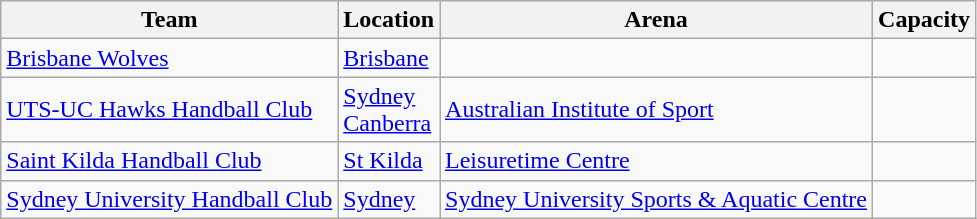<table class="wikitable sortable" style="text-align: left;">
<tr>
<th>Team</th>
<th>Location</th>
<th>Arena</th>
<th>Capacity</th>
</tr>
<tr>
<td><a href='#'>Brisbane Wolves</a></td>
<td><a href='#'>Brisbane</a></td>
<td></td>
<td align="center"></td>
</tr>
<tr>
<td><a href='#'>UTS-UC Hawks Handball Club</a></td>
<td><a href='#'>Sydney</a><br><a href='#'>Canberra</a></td>
<td><a href='#'>Australian Institute of Sport</a></td>
<td align="center"></td>
</tr>
<tr>
<td><a href='#'>Saint Kilda Handball Club</a></td>
<td><a href='#'>St Kilda</a></td>
<td><a href='#'>Leisuretime Centre</a></td>
<td align="center"></td>
</tr>
<tr>
<td><a href='#'>Sydney University Handball Club</a></td>
<td><a href='#'>Sydney</a></td>
<td><a href='#'>Sydney University Sports & Aquatic Centre</a></td>
<td align="center"></td>
</tr>
</table>
